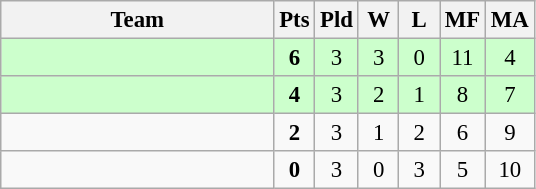<table class=wikitable style="text-align:center; font-size:95%">
<tr>
<th width=175>Team</th>
<th width=20>Pts</th>
<th width=20>Pld</th>
<th width=20>W</th>
<th width=20>L</th>
<th width=20>MF</th>
<th width=20>MA</th>
</tr>
<tr bgcolor=ccffcc>
<td style="text-align:left"></td>
<td><strong>6</strong></td>
<td>3</td>
<td>3</td>
<td>0</td>
<td>11</td>
<td>4</td>
</tr>
<tr bgcolor=ccffcc>
<td style="text-align:left"></td>
<td><strong>4</strong></td>
<td>3</td>
<td>2</td>
<td>1</td>
<td>8</td>
<td>7</td>
</tr>
<tr>
<td style="text-align:left"></td>
<td><strong>2</strong></td>
<td>3</td>
<td>1</td>
<td>2</td>
<td>6</td>
<td>9</td>
</tr>
<tr>
<td style="text-align:left"></td>
<td><strong>0</strong></td>
<td>3</td>
<td>0</td>
<td>3</td>
<td>5</td>
<td>10</td>
</tr>
</table>
